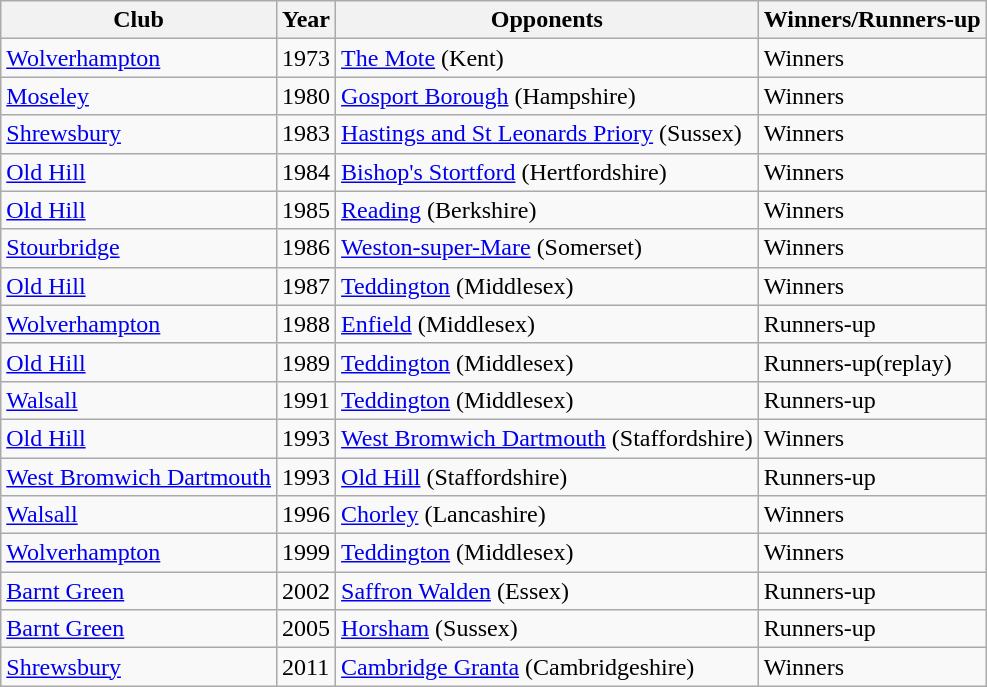<table class="wikitable">
<tr>
<th>Club</th>
<th>Year</th>
<th>Opponents</th>
<th>Winners/Runners-up</th>
</tr>
<tr>
<td><a href='#'>Wolverhampton</a></td>
<td>1973</td>
<td><a href='#'>The Mote</a> (Kent)</td>
<td>Winners</td>
</tr>
<tr>
<td><a href='#'>Moseley</a></td>
<td>1980</td>
<td><a href='#'>Gosport Borough</a> (Hampshire)</td>
<td>Winners</td>
</tr>
<tr>
<td><a href='#'>Shrewsbury</a></td>
<td>1983</td>
<td><a href='#'>Hastings and St Leonards Priory</a> (Sussex)</td>
<td>Winners</td>
</tr>
<tr>
<td><a href='#'>Old Hill</a></td>
<td>1984</td>
<td><a href='#'>Bishop's Stortford</a> (Hertfordshire)</td>
<td>Winners</td>
</tr>
<tr>
<td><a href='#'>Old Hill</a></td>
<td>1985</td>
<td><a href='#'>Reading</a> (Berkshire)</td>
<td>Winners</td>
</tr>
<tr>
<td><a href='#'>Stourbridge</a></td>
<td>1986</td>
<td><a href='#'>Weston-super-Mare</a> (Somerset)</td>
<td>Winners</td>
</tr>
<tr>
<td><a href='#'>Old Hill</a></td>
<td>1987</td>
<td><a href='#'>Teddington</a> (Middlesex)</td>
<td>Winners</td>
</tr>
<tr>
<td><a href='#'>Wolverhampton</a></td>
<td>1988</td>
<td><a href='#'>Enfield</a> (Middlesex)</td>
<td>Runners-up</td>
</tr>
<tr>
<td><a href='#'>Old Hill</a></td>
<td>1989</td>
<td><a href='#'>Teddington</a> (Middlesex)</td>
<td>Runners-up(replay)</td>
</tr>
<tr>
<td><a href='#'>Walsall</a></td>
<td>1991</td>
<td><a href='#'>Teddington</a> (Middlesex)</td>
<td>Runners-up</td>
</tr>
<tr>
<td><a href='#'>Old Hill</a></td>
<td>1993</td>
<td><a href='#'>West Bromwich Dartmouth</a> (Staffordshire)</td>
<td>Winners</td>
</tr>
<tr>
<td><a href='#'>West Bromwich Dartmouth</a></td>
<td>1993</td>
<td><a href='#'>Old Hill</a> (Staffordshire)</td>
<td>Runners-up</td>
</tr>
<tr>
<td><a href='#'>Walsall</a></td>
<td>1996</td>
<td><a href='#'>Chorley</a> (Lancashire)</td>
<td>Winners</td>
</tr>
<tr>
<td><a href='#'>Wolverhampton</a></td>
<td>1999</td>
<td><a href='#'>Teddington</a> (Middlesex)</td>
<td>Winners</td>
</tr>
<tr>
<td><a href='#'>Barnt Green</a></td>
<td>2002</td>
<td><a href='#'>Saffron Walden</a> (Essex)</td>
<td>Runners-up</td>
</tr>
<tr>
<td><a href='#'>Barnt Green</a></td>
<td>2005</td>
<td><a href='#'>Horsham</a> (Sussex)</td>
<td>Runners-up</td>
</tr>
<tr>
<td><a href='#'>Shrewsbury</a></td>
<td>2011</td>
<td><a href='#'>Cambridge Granta</a> (Cambridgeshire)</td>
<td>Winners</td>
</tr>
</table>
